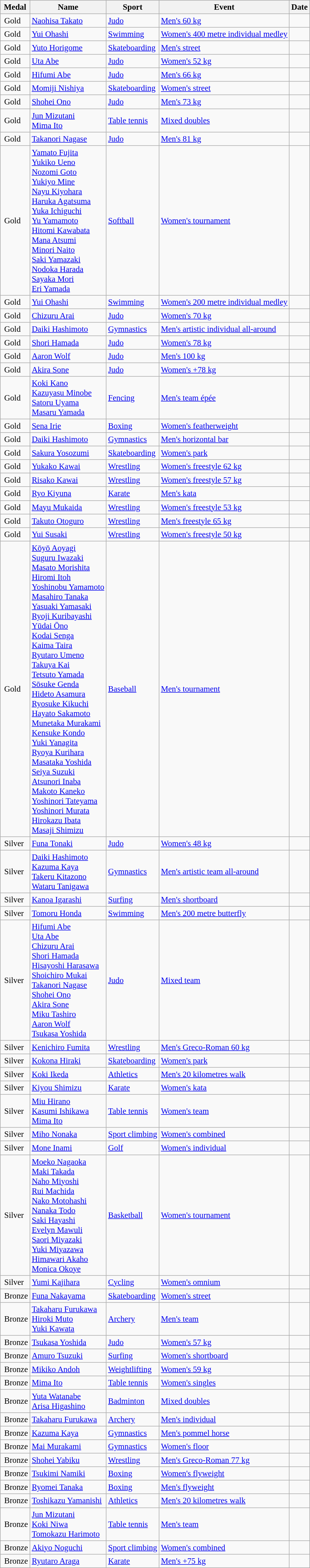<table class="wikitable sortable"  style="font-size:95%">
<tr>
<th>Medal</th>
<th>Name</th>
<th>Sport</th>
<th>Event</th>
<th>Date</th>
</tr>
<tr>
<td><span> Gold</span></td>
<td><a href='#'>Naohisa Takato</a></td>
<td><a href='#'>Judo</a></td>
<td><a href='#'>Men's 60 kg</a></td>
<td></td>
</tr>
<tr>
<td><span> Gold</span></td>
<td><a href='#'>Yui Ohashi</a></td>
<td><a href='#'>Swimming</a></td>
<td><a href='#'>Women's 400 metre individual medley</a></td>
<td></td>
</tr>
<tr>
<td><span> Gold</span></td>
<td><a href='#'>Yuto Horigome</a></td>
<td><a href='#'>Skateboarding</a></td>
<td><a href='#'>Men's street</a></td>
<td></td>
</tr>
<tr>
<td><span> Gold</span></td>
<td><a href='#'>Uta Abe</a></td>
<td><a href='#'>Judo</a></td>
<td><a href='#'>Women's 52 kg</a></td>
<td></td>
</tr>
<tr>
<td><span> Gold</span></td>
<td><a href='#'>Hifumi Abe</a></td>
<td><a href='#'>Judo</a></td>
<td><a href='#'>Men's 66 kg</a></td>
<td></td>
</tr>
<tr>
<td><span> Gold</span></td>
<td><a href='#'>Momiji Nishiya</a></td>
<td><a href='#'>Skateboarding</a></td>
<td><a href='#'>Women's street</a></td>
<td></td>
</tr>
<tr>
<td><span> Gold</span></td>
<td><a href='#'>Shohei Ono</a></td>
<td><a href='#'>Judo</a></td>
<td><a href='#'>Men's 73 kg</a></td>
<td></td>
</tr>
<tr>
<td><span> Gold</span></td>
<td><a href='#'>Jun Mizutani</a><br><a href='#'>Mima Ito</a></td>
<td><a href='#'>Table tennis</a></td>
<td><a href='#'>Mixed doubles</a></td>
<td></td>
</tr>
<tr>
<td><span> Gold</span></td>
<td><a href='#'>Takanori Nagase</a></td>
<td><a href='#'>Judo</a></td>
<td><a href='#'>Men's 81 kg</a></td>
<td></td>
</tr>
<tr>
<td><span> Gold</span></td>
<td><a href='#'>Yamato Fujita</a><br><a href='#'>Yukiko Ueno</a><br><a href='#'>Nozomi Goto</a><br><a href='#'>Yukiyo Mine</a><br><a href='#'>Nayu Kiyohara</a><br><a href='#'>Haruka Agatsuma</a><br><a href='#'>Yuka Ichiguchi</a><br><a href='#'>Yu Yamamoto</a><br><a href='#'>Hitomi Kawabata</a><br><a href='#'>Mana Atsumi</a><br><a href='#'>Minori Naito</a><br><a href='#'>Saki Yamazaki</a><br><a href='#'>Nodoka Harada</a><br><a href='#'>Sayaka Mori</a><br><a href='#'>Eri Yamada</a></td>
<td><a href='#'>Softball</a></td>
<td><a href='#'>Women's tournament</a></td>
<td></td>
</tr>
<tr>
<td><span> Gold</span></td>
<td><a href='#'>Yui Ohashi</a></td>
<td><a href='#'>Swimming</a></td>
<td><a href='#'>Women's 200 metre individual medley</a></td>
<td></td>
</tr>
<tr>
<td><span> Gold</span></td>
<td><a href='#'>Chizuru Arai</a></td>
<td><a href='#'>Judo</a></td>
<td><a href='#'>Women's 70 kg</a></td>
<td></td>
</tr>
<tr>
<td><span> Gold</span></td>
<td><a href='#'>Daiki Hashimoto</a></td>
<td><a href='#'>Gymnastics</a></td>
<td><a href='#'>Men's artistic individual all-around</a></td>
<td></td>
</tr>
<tr>
<td><span> Gold</span></td>
<td><a href='#'>Shori Hamada</a></td>
<td><a href='#'>Judo</a></td>
<td><a href='#'>Women's 78 kg</a></td>
<td></td>
</tr>
<tr>
<td><span> Gold</span></td>
<td><a href='#'>Aaron Wolf</a></td>
<td><a href='#'>Judo</a></td>
<td><a href='#'>Men's 100 kg</a></td>
<td></td>
</tr>
<tr>
<td><span> Gold</span></td>
<td><a href='#'>Akira Sone</a></td>
<td><a href='#'>Judo</a></td>
<td><a href='#'>Women's +78 kg</a></td>
<td></td>
</tr>
<tr>
<td><span> Gold</span></td>
<td><a href='#'>Koki Kano</a><br><a href='#'>Kazuyasu Minobe</a><br><a href='#'>Satoru Uyama</a><br><a href='#'>Masaru Yamada</a></td>
<td><a href='#'>Fencing</a></td>
<td><a href='#'>Men's team épée</a></td>
<td></td>
</tr>
<tr>
<td><span> Gold</span></td>
<td><a href='#'>Sena Irie</a></td>
<td><a href='#'>Boxing</a></td>
<td><a href='#'>Women's featherweight</a></td>
<td></td>
</tr>
<tr>
<td><span> Gold</span></td>
<td><a href='#'>Daiki Hashimoto</a></td>
<td><a href='#'>Gymnastics</a></td>
<td><a href='#'>Men's horizontal bar</a></td>
<td></td>
</tr>
<tr>
<td><span> Gold</span></td>
<td><a href='#'>Sakura Yosozumi</a></td>
<td><a href='#'>Skateboarding</a></td>
<td><a href='#'>Women's park</a></td>
<td></td>
</tr>
<tr>
<td><span> Gold</span></td>
<td><a href='#'>Yukako Kawai</a></td>
<td><a href='#'>Wrestling</a></td>
<td><a href='#'>Women's freestyle 62 kg</a></td>
<td></td>
</tr>
<tr>
<td><span> Gold</span></td>
<td><a href='#'>Risako Kawai</a></td>
<td><a href='#'>Wrestling</a></td>
<td><a href='#'>Women's freestyle 57 kg</a></td>
<td></td>
</tr>
<tr>
<td><span> Gold</span></td>
<td><a href='#'>Ryo Kiyuna</a></td>
<td><a href='#'>Karate</a></td>
<td><a href='#'>Men's kata</a></td>
<td></td>
</tr>
<tr>
<td><span> Gold</span></td>
<td><a href='#'>Mayu Mukaida</a></td>
<td><a href='#'>Wrestling</a></td>
<td><a href='#'>Women's freestyle 53 kg</a></td>
<td></td>
</tr>
<tr>
<td><span> Gold</span></td>
<td><a href='#'>Takuto Otoguro</a></td>
<td><a href='#'>Wrestling</a></td>
<td><a href='#'>Men's freestyle 65 kg</a></td>
<td></td>
</tr>
<tr>
<td><span> Gold</span></td>
<td><a href='#'>Yui Susaki</a></td>
<td><a href='#'>Wrestling</a></td>
<td><a href='#'>Women's freestyle 50 kg</a></td>
<td></td>
</tr>
<tr>
<td><span> Gold</span></td>
<td><a href='#'>Kōyō Aoyagi</a><br><a href='#'>Suguru Iwazaki</a><br><a href='#'>Masato Morishita</a><br><a href='#'>Hiromi Itoh</a><br><a href='#'>Yoshinobu Yamamoto</a><br><a href='#'>Masahiro Tanaka</a><br><a href='#'>Yasuaki Yamasaki</a><br><a href='#'>Ryoji Kuribayashi</a><br><a href='#'>Yūdai Ōno</a><br><a href='#'>Kodai Senga</a><br><a href='#'>Kaima Taira</a><br><a href='#'>Ryutaro Umeno</a><br><a href='#'>Takuya Kai</a><br><a href='#'>Tetsuto Yamada</a><br><a href='#'>Sōsuke Genda</a><br><a href='#'>Hideto Asamura</a><br><a href='#'>Ryosuke Kikuchi</a><br><a href='#'>Hayato Sakamoto</a><br><a href='#'>Munetaka Murakami</a><br><a href='#'>Kensuke Kondo</a><br><a href='#'>Yuki Yanagita</a><br><a href='#'>Ryoya Kurihara</a><br><a href='#'>Masataka Yoshida</a><br><a href='#'>Seiya Suzuki</a><br><a href='#'>Atsunori Inaba</a><br><a href='#'>Makoto Kaneko</a><br><a href='#'>Yoshinori Tateyama</a><br><a href='#'>Yoshinori Murata</a><br><a href='#'>Hirokazu Ibata</a><br><a href='#'>Masaji Shimizu</a></td>
<td><a href='#'>Baseball</a></td>
<td><a href='#'>Men's tournament</a></td>
<td></td>
</tr>
<tr>
<td><span> Silver</span></td>
<td><a href='#'>Funa Tonaki</a></td>
<td><a href='#'>Judo</a></td>
<td><a href='#'>Women's 48 kg</a></td>
<td></td>
</tr>
<tr>
<td><span> Silver</span></td>
<td><a href='#'>Daiki Hashimoto</a><br><a href='#'>Kazuma Kaya</a><br><a href='#'>Takeru Kitazono</a><br><a href='#'>Wataru Tanigawa</a></td>
<td><a href='#'>Gymnastics</a></td>
<td><a href='#'>Men's artistic team all-around</a></td>
<td></td>
</tr>
<tr>
<td><span> Silver</span></td>
<td><a href='#'>Kanoa Igarashi</a></td>
<td><a href='#'>Surfing</a></td>
<td><a href='#'>Men's shortboard</a></td>
<td></td>
</tr>
<tr>
<td><span> Silver</span></td>
<td><a href='#'>Tomoru Honda</a></td>
<td><a href='#'>Swimming</a></td>
<td><a href='#'>Men's 200 metre butterfly</a></td>
<td></td>
</tr>
<tr>
<td><span> Silver</span></td>
<td><a href='#'>Hifumi Abe</a><br><a href='#'>Uta Abe</a><br><a href='#'>Chizuru Arai</a><br><a href='#'>Shori Hamada</a><br><a href='#'>Hisayoshi Harasawa</a> <br><a href='#'>Shoichiro Mukai</a><br><a href='#'>Takanori Nagase</a><br><a href='#'>Shohei Ono</a><br><a href='#'>Akira Sone</a><br><a href='#'>Miku Tashiro</a><br><a href='#'>Aaron Wolf</a><br><a href='#'>Tsukasa Yoshida</a></td>
<td><a href='#'>Judo</a></td>
<td><a href='#'>Mixed team</a></td>
<td></td>
</tr>
<tr>
<td><span> Silver</span></td>
<td><a href='#'>Kenichiro Fumita</a></td>
<td><a href='#'>Wrestling</a></td>
<td><a href='#'>Men's Greco-Roman 60 kg</a></td>
<td></td>
</tr>
<tr>
<td><span> Silver</span></td>
<td><a href='#'>Kokona Hiraki</a></td>
<td><a href='#'>Skateboarding</a></td>
<td><a href='#'>Women's park</a></td>
<td></td>
</tr>
<tr>
<td><span> Silver</span></td>
<td><a href='#'>Koki Ikeda</a></td>
<td><a href='#'>Athletics</a></td>
<td><a href='#'>Men's 20 kilometres walk</a></td>
<td></td>
</tr>
<tr>
<td><span> Silver</span></td>
<td><a href='#'>Kiyou Shimizu</a></td>
<td><a href='#'>Karate</a></td>
<td><a href='#'>Women's kata</a></td>
<td></td>
</tr>
<tr>
<td><span> Silver</span></td>
<td><a href='#'>Miu Hirano</a><br><a href='#'>Kasumi Ishikawa</a><br><a href='#'>Mima Ito</a></td>
<td><a href='#'>Table tennis</a></td>
<td><a href='#'>Women's team</a></td>
<td></td>
</tr>
<tr>
<td><span> Silver</span></td>
<td><a href='#'>Miho Nonaka</a></td>
<td><a href='#'>Sport climbing</a></td>
<td><a href='#'>Women's combined</a></td>
<td></td>
</tr>
<tr>
<td><span> Silver</span></td>
<td><a href='#'>Mone Inami</a></td>
<td><a href='#'>Golf</a></td>
<td><a href='#'>Women's individual</a></td>
<td></td>
</tr>
<tr>
<td><span> Silver</span></td>
<td><a href='#'>Moeko Nagaoka</a><br><a href='#'>Maki Takada</a><br><a href='#'>Naho Miyoshi</a><br><a href='#'>Rui Machida</a><br><a href='#'>Nako Motohashi</a><br><a href='#'>Nanaka Todo</a><br><a href='#'>Saki Hayashi</a><br><a href='#'>Evelyn Mawuli</a><br><a href='#'>Saori Miyazaki</a><br><a href='#'>Yuki Miyazawa</a><br><a href='#'>Himawari Akaho</a><br><a href='#'>Monica Okoye</a></td>
<td><a href='#'>Basketball</a></td>
<td><a href='#'>Women's tournament</a></td>
<td></td>
</tr>
<tr>
<td><span> Silver</span></td>
<td><a href='#'>Yumi Kajihara</a></td>
<td><a href='#'>Cycling</a></td>
<td><a href='#'>Women's omnium</a></td>
<td></td>
</tr>
<tr>
<td><span> Bronze</span></td>
<td><a href='#'>Funa Nakayama</a></td>
<td><a href='#'>Skateboarding</a></td>
<td><a href='#'>Women's street</a></td>
<td></td>
</tr>
<tr>
<td><span> Bronze</span></td>
<td><a href='#'>Takaharu Furukawa</a><br><a href='#'>Hiroki Muto</a><br><a href='#'>Yuki Kawata</a></td>
<td><a href='#'>Archery</a></td>
<td><a href='#'>Men's team</a></td>
<td></td>
</tr>
<tr>
<td><span> Bronze</span></td>
<td><a href='#'>Tsukasa Yoshida</a></td>
<td><a href='#'>Judo</a></td>
<td><a href='#'>Women's 57 kg</a></td>
<td></td>
</tr>
<tr>
<td><span> Bronze</span></td>
<td><a href='#'>Amuro Tsuzuki</a></td>
<td><a href='#'>Surfing</a></td>
<td><a href='#'>Women's shortboard</a></td>
<td></td>
</tr>
<tr>
<td><span> Bronze</span></td>
<td><a href='#'>Mikiko Andoh</a></td>
<td><a href='#'>Weightlifting</a></td>
<td><a href='#'>Women's 59 kg</a></td>
<td></td>
</tr>
<tr>
<td><span> Bronze</span></td>
<td><a href='#'>Mima Ito</a></td>
<td><a href='#'>Table tennis</a></td>
<td><a href='#'>Women's singles</a></td>
<td></td>
</tr>
<tr>
<td><span> Bronze</span></td>
<td><a href='#'>Yuta Watanabe</a><br><a href='#'>Arisa Higashino</a></td>
<td><a href='#'>Badminton</a></td>
<td><a href='#'>Mixed doubles</a></td>
<td></td>
</tr>
<tr>
<td><span> Bronze</span></td>
<td><a href='#'>Takaharu Furukawa</a></td>
<td><a href='#'>Archery</a></td>
<td><a href='#'>Men's individual</a></td>
<td></td>
</tr>
<tr>
<td><span> Bronze</span></td>
<td><a href='#'>Kazuma Kaya</a></td>
<td><a href='#'>Gymnastics</a></td>
<td><a href='#'>Men's pommel horse</a></td>
<td></td>
</tr>
<tr>
<td><span> Bronze</span></td>
<td><a href='#'>Mai Murakami</a></td>
<td><a href='#'>Gymnastics</a></td>
<td><a href='#'>Women's floor</a></td>
<td></td>
</tr>
<tr>
<td><span> Bronze</span></td>
<td><a href='#'>Shohei Yabiku</a></td>
<td><a href='#'>Wrestling</a></td>
<td><a href='#'>Men's Greco-Roman 77 kg</a></td>
<td></td>
</tr>
<tr>
<td><span> Bronze</span></td>
<td><a href='#'>Tsukimi Namiki</a></td>
<td><a href='#'>Boxing</a></td>
<td><a href='#'>Women's flyweight</a></td>
<td></td>
</tr>
<tr>
<td><span> Bronze</span></td>
<td><a href='#'>Ryomei Tanaka</a></td>
<td><a href='#'>Boxing</a></td>
<td><a href='#'>Men's flyweight</a></td>
<td></td>
</tr>
<tr>
<td><span> Bronze</span></td>
<td><a href='#'>Toshikazu Yamanishi</a></td>
<td><a href='#'>Athletics</a></td>
<td><a href='#'>Men's 20 kilometres walk</a></td>
<td></td>
</tr>
<tr>
<td><span> Bronze</span></td>
<td><a href='#'>Jun Mizutani</a><br><a href='#'>Koki Niwa</a><br><a href='#'>Tomokazu Harimoto</a></td>
<td><a href='#'>Table tennis</a></td>
<td><a href='#'>Men's team</a></td>
<td></td>
</tr>
<tr>
<td><span> Bronze</span></td>
<td><a href='#'>Akiyo Noguchi</a></td>
<td><a href='#'>Sport climbing</a></td>
<td><a href='#'>Women's combined</a></td>
<td></td>
</tr>
<tr>
<td><span> Bronze</span></td>
<td><a href='#'>Ryutaro Araga</a></td>
<td><a href='#'>Karate</a></td>
<td><a href='#'>Men's +75 kg</a></td>
<td></td>
</tr>
</table>
